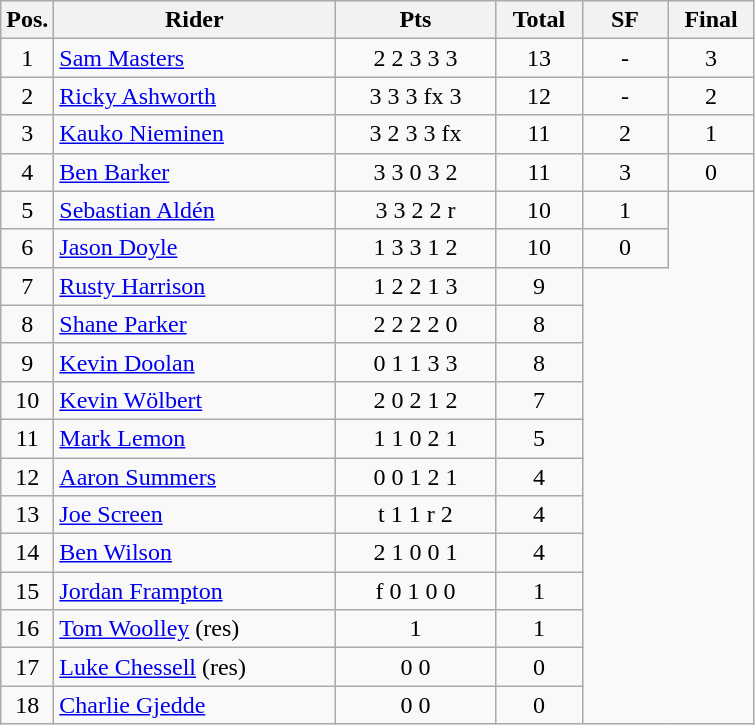<table class=wikitable>
<tr>
<th width=25px>Pos.</th>
<th width=180px>Rider</th>
<th width=100px>Pts</th>
<th width=50px>Total</th>
<th width=50px>SF</th>
<th width=50px>Final</th>
</tr>
<tr align=center >
<td>1</td>
<td align=left> <a href='#'>Sam Masters</a></td>
<td>2	2	3	3	3</td>
<td>13</td>
<td>-</td>
<td>3</td>
</tr>
<tr align=center>
<td>2</td>
<td align=left> <a href='#'>Ricky Ashworth</a></td>
<td>3	3	3	fx	3</td>
<td>12</td>
<td>-</td>
<td>2</td>
</tr>
<tr align=center>
<td>3</td>
<td align=left> <a href='#'>Kauko Nieminen</a></td>
<td>3	2	3	3	fx</td>
<td>11</td>
<td>2</td>
<td>1</td>
</tr>
<tr align=center>
<td>4</td>
<td align=left> <a href='#'>Ben Barker</a></td>
<td>3	3	0	3	2</td>
<td>11</td>
<td>3</td>
<td>0</td>
</tr>
<tr align=center>
<td>5</td>
<td align=left> <a href='#'>Sebastian Aldén</a></td>
<td>3	3	2	2	r</td>
<td>10</td>
<td>1</td>
</tr>
<tr align=center>
<td>6</td>
<td align=left> <a href='#'>Jason Doyle</a></td>
<td>1	3	3	1	2</td>
<td>10</td>
<td>0</td>
</tr>
<tr align=center>
<td>7</td>
<td align=left> <a href='#'>Rusty Harrison</a></td>
<td>1	2	2	1	3</td>
<td>9</td>
</tr>
<tr align=center>
<td>8</td>
<td align=left> <a href='#'>Shane Parker</a></td>
<td>2	2	2	2	0</td>
<td>8</td>
</tr>
<tr align=center>
<td>9</td>
<td align=left> <a href='#'>Kevin Doolan</a></td>
<td>0	1	1	3	3</td>
<td>8</td>
</tr>
<tr align=center>
<td>10</td>
<td align=left> <a href='#'>Kevin Wölbert</a></td>
<td>2	0	2	1	2</td>
<td>7</td>
</tr>
<tr align=center>
<td>11</td>
<td align=left> <a href='#'>Mark Lemon</a></td>
<td>1	1	0	2	1</td>
<td>5</td>
</tr>
<tr align=center>
<td>12</td>
<td align=left> <a href='#'>Aaron Summers</a></td>
<td>0	0	1	2	1</td>
<td>4</td>
</tr>
<tr align=center>
<td>13</td>
<td align=left> <a href='#'>Joe Screen</a></td>
<td>t	1	1	r	2</td>
<td>4</td>
</tr>
<tr align=center>
<td>14</td>
<td align=left> <a href='#'>Ben Wilson</a></td>
<td>2	1	0	0	1</td>
<td>4</td>
</tr>
<tr align=center>
<td>15</td>
<td align=left> <a href='#'>Jordan Frampton</a></td>
<td>f	0	1	0	0</td>
<td>1</td>
</tr>
<tr align=center>
<td>16</td>
<td align=left> <a href='#'>Tom Woolley</a> (res)</td>
<td>1</td>
<td>1</td>
</tr>
<tr align=center>
<td>17</td>
<td align=left> <a href='#'>Luke Chessell</a> (res)</td>
<td>0	0</td>
<td>0</td>
</tr>
<tr align=center>
<td>18</td>
<td align=left> <a href='#'>Charlie Gjedde</a></td>
<td>0	0</td>
<td>0</td>
</tr>
</table>
